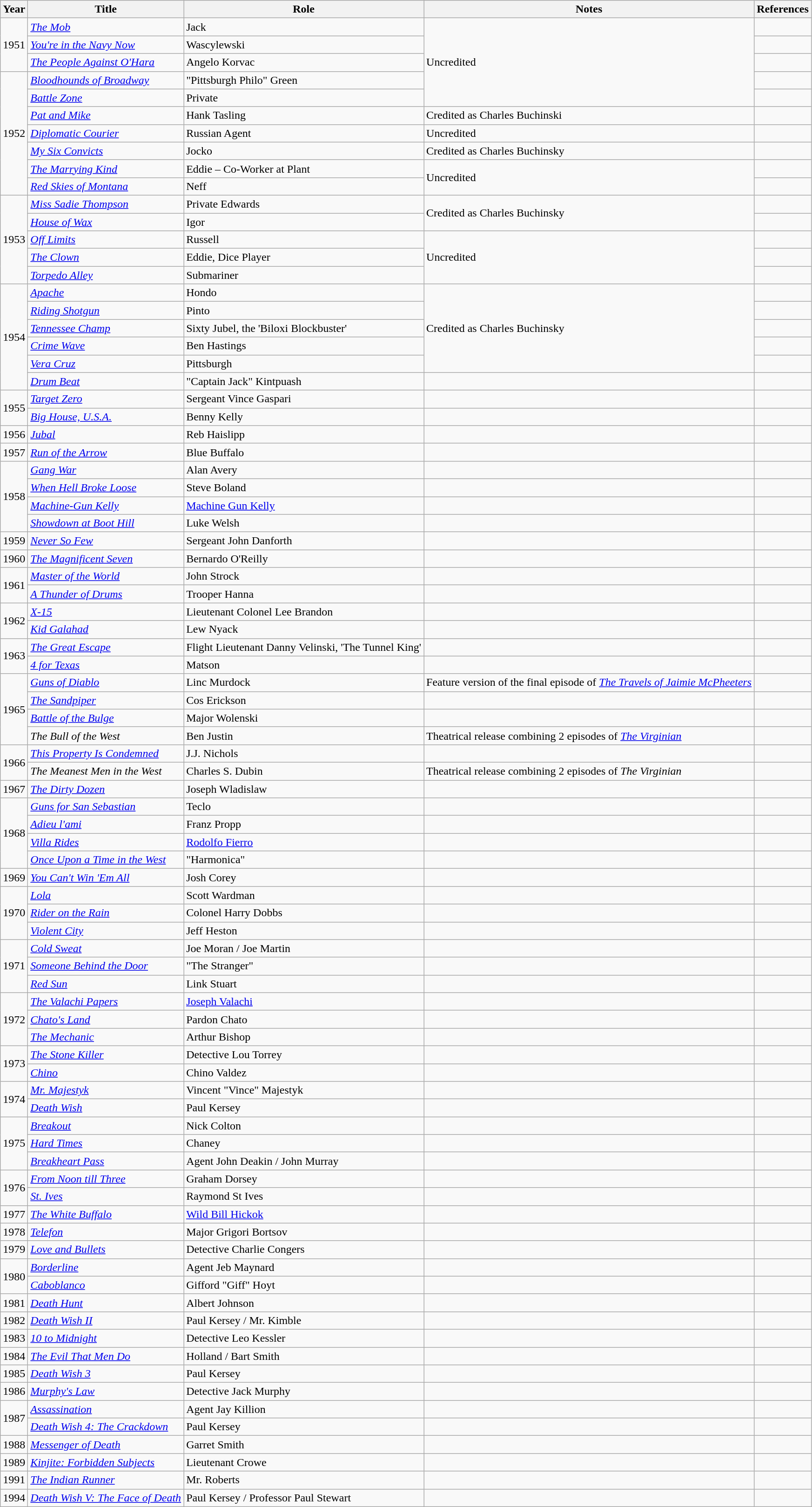<table class="wikitable sortable">
<tr>
<th>Year</th>
<th>Title</th>
<th>Role</th>
<th class="unsortable">Notes</th>
<th>References</th>
</tr>
<tr>
<td rowspan="3">1951</td>
<td><em><a href='#'>The Mob</a></em></td>
<td>Jack</td>
<td rowspan="5">Uncredited</td>
<td></td>
</tr>
<tr>
<td><em><a href='#'>You're in the Navy Now</a></em></td>
<td>Wascylewski</td>
<td></td>
</tr>
<tr>
<td><em><a href='#'>The People Against O'Hara</a></em></td>
<td>Angelo Korvac</td>
<td></td>
</tr>
<tr>
<td rowspan="7">1952</td>
<td><em><a href='#'>Bloodhounds of Broadway</a></em></td>
<td>"Pittsburgh Philo" Green</td>
<td></td>
</tr>
<tr>
<td><em><a href='#'>Battle Zone</a></em></td>
<td>Private</td>
<td></td>
</tr>
<tr>
<td><em><a href='#'>Pat and Mike</a></em></td>
<td>Hank Tasling</td>
<td>Credited as Charles Buchinski</td>
<td></td>
</tr>
<tr>
<td><em><a href='#'>Diplomatic Courier</a></em></td>
<td>Russian Agent</td>
<td>Uncredited</td>
<td></td>
</tr>
<tr>
<td><em><a href='#'>My Six Convicts</a></em></td>
<td>Jocko</td>
<td>Credited as Charles Buchinsky</td>
<td></td>
</tr>
<tr>
<td><em><a href='#'>The Marrying Kind</a></em></td>
<td>Eddie – Co-Worker at Plant</td>
<td rowspan="2">Uncredited</td>
<td></td>
</tr>
<tr>
<td><em><a href='#'>Red Skies of Montana</a></em></td>
<td>Neff</td>
<td></td>
</tr>
<tr>
<td rowspan="5">1953</td>
<td><em><a href='#'>Miss Sadie Thompson</a></em></td>
<td>Private Edwards</td>
<td rowspan="2">Credited as Charles Buchinsky</td>
<td></td>
</tr>
<tr>
<td><em><a href='#'>House of Wax</a></em></td>
<td>Igor</td>
<td></td>
</tr>
<tr>
<td><em><a href='#'>Off Limits</a></em></td>
<td>Russell</td>
<td rowspan="3">Uncredited</td>
<td></td>
</tr>
<tr>
<td><em><a href='#'>The Clown</a></em></td>
<td>Eddie, Dice Player</td>
<td></td>
</tr>
<tr>
<td><em><a href='#'>Torpedo Alley</a></em></td>
<td>Submariner</td>
<td></td>
</tr>
<tr>
<td rowspan="6">1954</td>
<td><em><a href='#'>Apache</a></em></td>
<td>Hondo</td>
<td rowspan="5">Credited as Charles Buchinsky</td>
<td></td>
</tr>
<tr>
<td><em><a href='#'>Riding Shotgun</a></em></td>
<td>Pinto</td>
<td></td>
</tr>
<tr>
<td><em><a href='#'>Tennessee Champ</a></em></td>
<td>Sixty Jubel, the 'Biloxi Blockbuster'</td>
<td></td>
</tr>
<tr>
<td><em><a href='#'>Crime Wave</a></em></td>
<td>Ben Hastings</td>
<td></td>
</tr>
<tr>
<td><em><a href='#'>Vera Cruz</a></em></td>
<td>Pittsburgh</td>
<td></td>
</tr>
<tr>
<td><em><a href='#'>Drum Beat</a></em></td>
<td>"Captain Jack" Kintpuash</td>
<td></td>
<td></td>
</tr>
<tr>
<td rowspan="2">1955</td>
<td><em><a href='#'>Target Zero</a></em></td>
<td>Sergeant Vince Gaspari</td>
<td></td>
<td></td>
</tr>
<tr>
<td><em><a href='#'>Big House, U.S.A.</a></em></td>
<td>Benny Kelly</td>
<td></td>
<td></td>
</tr>
<tr>
<td>1956</td>
<td><em><a href='#'>Jubal</a></em></td>
<td>Reb Haislipp</td>
<td></td>
<td></td>
</tr>
<tr>
<td>1957</td>
<td><em><a href='#'>Run of the Arrow</a></em></td>
<td>Blue Buffalo</td>
<td></td>
<td></td>
</tr>
<tr>
<td rowspan="4">1958</td>
<td><em><a href='#'>Gang War</a></em></td>
<td>Alan Avery</td>
<td></td>
<td></td>
</tr>
<tr>
<td><em><a href='#'>When Hell Broke Loose</a></em></td>
<td>Steve Boland</td>
<td></td>
<td></td>
</tr>
<tr>
<td><em><a href='#'>Machine-Gun Kelly</a></em></td>
<td><a href='#'>Machine Gun Kelly</a></td>
<td></td>
<td></td>
</tr>
<tr>
<td><em><a href='#'>Showdown at Boot Hill</a></em></td>
<td>Luke Welsh</td>
<td></td>
<td></td>
</tr>
<tr>
<td>1959</td>
<td><em><a href='#'>Never So Few</a></em></td>
<td>Sergeant John Danforth</td>
<td></td>
<td></td>
</tr>
<tr>
<td>1960</td>
<td><em><a href='#'>The Magnificent Seven</a></em></td>
<td>Bernardo O'Reilly</td>
<td></td>
<td></td>
</tr>
<tr>
<td rowspan="2">1961</td>
<td><em><a href='#'>Master of the World</a></em></td>
<td>John Strock</td>
<td></td>
<td></td>
</tr>
<tr>
<td><em><a href='#'>A Thunder of Drums</a></em></td>
<td>Trooper Hanna</td>
<td></td>
<td></td>
</tr>
<tr>
<td rowspan="2">1962</td>
<td><em><a href='#'>X-15</a></em></td>
<td>Lieutenant Colonel Lee Brandon</td>
<td></td>
<td></td>
</tr>
<tr>
<td><em><a href='#'>Kid Galahad</a></em></td>
<td>Lew Nyack</td>
<td></td>
<td></td>
</tr>
<tr>
<td rowspan="2">1963</td>
<td><em><a href='#'>The Great Escape</a></em></td>
<td>Flight Lieutenant Danny Velinski, 'The Tunnel King'</td>
<td></td>
<td></td>
</tr>
<tr>
<td><em><a href='#'>4 for Texas</a></em></td>
<td>Matson</td>
<td></td>
<td></td>
</tr>
<tr>
<td rowspan="4">1965</td>
<td><em><a href='#'>Guns of Diablo</a></em></td>
<td>Linc Murdock</td>
<td>Feature version of the final episode of <em><a href='#'>The Travels of Jaimie McPheeters</a></em></td>
<td></td>
</tr>
<tr>
<td><em><a href='#'>The Sandpiper</a></em></td>
<td>Cos Erickson</td>
<td></td>
<td></td>
</tr>
<tr>
<td><em><a href='#'>Battle of the Bulge</a></em></td>
<td>Major Wolenski</td>
<td></td>
<td></td>
</tr>
<tr>
<td><em>The Bull of the West</em></td>
<td>Ben Justin</td>
<td>Theatrical release combining 2 episodes of <em><a href='#'>The Virginian</a></em></td>
<td></td>
</tr>
<tr>
<td rowspan="2">1966</td>
<td><em><a href='#'>This Property Is Condemned</a></em></td>
<td>J.J. Nichols</td>
<td></td>
<td></td>
</tr>
<tr>
<td><em>The Meanest Men in the West</em></td>
<td>Charles S. Dubin</td>
<td>Theatrical release combining 2 episodes of <em>The Virginian</em></td>
<td></td>
</tr>
<tr>
<td>1967</td>
<td><em><a href='#'>The Dirty Dozen</a></em></td>
<td>Joseph Wladislaw</td>
<td></td>
<td></td>
</tr>
<tr>
<td rowspan="4">1968</td>
<td><em><a href='#'>Guns for San Sebastian</a></em></td>
<td>Teclo</td>
<td></td>
<td></td>
</tr>
<tr>
<td><em><a href='#'>Adieu l'ami</a></em></td>
<td>Franz Propp</td>
<td></td>
<td></td>
</tr>
<tr>
<td><em><a href='#'>Villa Rides</a></em></td>
<td><a href='#'>Rodolfo Fierro</a></td>
<td></td>
<td></td>
</tr>
<tr>
<td><em><a href='#'>Once Upon a Time in the West</a></em></td>
<td>"Harmonica"</td>
<td></td>
<td></td>
</tr>
<tr>
<td rowspan="1">1969</td>
<td><em><a href='#'>You Can't Win 'Em All</a></em></td>
<td>Josh Corey</td>
<td></td>
<td></td>
</tr>
<tr>
<td rowspan="3">1970</td>
<td><em><a href='#'>Lola</a></em></td>
<td>Scott Wardman</td>
<td></td>
<td></td>
</tr>
<tr>
<td><em><a href='#'>Rider on the Rain</a></em></td>
<td>Colonel Harry Dobbs</td>
<td></td>
<td></td>
</tr>
<tr>
<td><em><a href='#'>Violent City</a></em></td>
<td>Jeff Heston</td>
<td></td>
<td></td>
</tr>
<tr>
<td rowspan="3">1971</td>
<td><em><a href='#'>Cold Sweat</a></em></td>
<td>Joe Moran / Joe Martin</td>
<td></td>
<td></td>
</tr>
<tr>
<td><em><a href='#'>Someone Behind the Door</a></em></td>
<td>"The Stranger"</td>
<td></td>
<td></td>
</tr>
<tr>
<td><em><a href='#'>Red Sun</a></em></td>
<td>Link Stuart</td>
<td></td>
<td></td>
</tr>
<tr>
<td rowspan="3">1972</td>
<td><em><a href='#'>The Valachi Papers</a></em></td>
<td><a href='#'>Joseph Valachi</a></td>
<td></td>
<td></td>
</tr>
<tr>
<td><em><a href='#'>Chato's Land</a></em></td>
<td>Pardon Chato</td>
<td></td>
<td></td>
</tr>
<tr>
<td><em><a href='#'>The Mechanic</a></em></td>
<td>Arthur Bishop</td>
<td></td>
<td></td>
</tr>
<tr>
<td rowspan="2">1973</td>
<td><em><a href='#'>The Stone Killer</a></em></td>
<td>Detective Lou Torrey</td>
<td></td>
<td></td>
</tr>
<tr>
<td><em><a href='#'>Chino</a></em></td>
<td>Chino Valdez</td>
<td></td>
<td></td>
</tr>
<tr>
<td rowspan="2">1974</td>
<td><em><a href='#'>Mr. Majestyk</a></em></td>
<td>Vincent "Vince" Majestyk</td>
<td></td>
<td></td>
</tr>
<tr>
<td><em><a href='#'>Death Wish</a></em></td>
<td>Paul Kersey</td>
<td></td>
<td></td>
</tr>
<tr>
<td rowspan="3">1975</td>
<td><em><a href='#'>Breakout</a></em></td>
<td>Nick Colton</td>
<td></td>
<td></td>
</tr>
<tr>
<td><em><a href='#'>Hard Times</a></em></td>
<td>Chaney</td>
<td></td>
<td></td>
</tr>
<tr>
<td><em><a href='#'>Breakheart Pass</a></em></td>
<td>Agent John Deakin / John Murray</td>
<td></td>
<td></td>
</tr>
<tr>
<td rowspan="2">1976</td>
<td><em><a href='#'>From Noon till Three</a></em></td>
<td>Graham Dorsey</td>
<td></td>
<td></td>
</tr>
<tr>
<td><em><a href='#'>St. Ives</a></em></td>
<td>Raymond St Ives</td>
<td></td>
<td></td>
</tr>
<tr>
<td>1977</td>
<td><em><a href='#'>The White Buffalo</a></em></td>
<td><a href='#'>Wild Bill Hickok</a></td>
<td></td>
<td></td>
</tr>
<tr>
<td>1978</td>
<td><em><a href='#'>Telefon</a></em></td>
<td>Major Grigori Bortsov</td>
<td></td>
<td></td>
</tr>
<tr>
<td>1979</td>
<td><em><a href='#'>Love and Bullets</a></em></td>
<td>Detective Charlie Congers</td>
<td></td>
<td></td>
</tr>
<tr>
<td rowspan="2">1980</td>
<td><em><a href='#'>Borderline</a></em></td>
<td>Agent Jeb Maynard</td>
<td></td>
<td></td>
</tr>
<tr>
<td><em><a href='#'>Caboblanco</a></em></td>
<td>Gifford "Giff" Hoyt</td>
<td></td>
<td></td>
</tr>
<tr>
<td>1981</td>
<td><em><a href='#'>Death Hunt</a></em></td>
<td>Albert Johnson</td>
<td></td>
<td></td>
</tr>
<tr>
<td>1982</td>
<td><em><a href='#'>Death Wish II</a></em></td>
<td>Paul Kersey / Mr. Kimble</td>
<td></td>
<td></td>
</tr>
<tr>
<td>1983</td>
<td><em><a href='#'>10 to Midnight</a></em></td>
<td>Detective Leo Kessler</td>
<td></td>
<td></td>
</tr>
<tr>
<td>1984</td>
<td><em><a href='#'>The Evil That Men Do</a></em></td>
<td>Holland / Bart Smith</td>
<td></td>
<td></td>
</tr>
<tr>
<td>1985</td>
<td><em><a href='#'>Death Wish 3</a></em></td>
<td>Paul Kersey</td>
<td></td>
<td></td>
</tr>
<tr>
<td>1986</td>
<td><em><a href='#'>Murphy's Law</a></em></td>
<td>Detective Jack Murphy</td>
<td></td>
<td></td>
</tr>
<tr>
<td rowspan="2">1987</td>
<td><em><a href='#'>Assassination</a></em></td>
<td>Agent Jay Killion</td>
<td></td>
<td></td>
</tr>
<tr>
<td><em><a href='#'>Death Wish 4: The Crackdown</a></em></td>
<td>Paul Kersey</td>
<td></td>
<td></td>
</tr>
<tr>
<td>1988</td>
<td><em><a href='#'>Messenger of Death</a></em></td>
<td>Garret Smith</td>
<td></td>
<td></td>
</tr>
<tr>
<td>1989</td>
<td><em><a href='#'>Kinjite: Forbidden Subjects</a></em></td>
<td>Lieutenant Crowe</td>
<td></td>
<td></td>
</tr>
<tr>
<td>1991</td>
<td><em><a href='#'>The Indian Runner</a></em></td>
<td>Mr. Roberts</td>
<td></td>
<td></td>
</tr>
<tr>
<td>1994</td>
<td><em><a href='#'>Death Wish V: The Face of Death</a></em></td>
<td>Paul Kersey / Professor Paul Stewart</td>
<td></td>
<td></td>
</tr>
</table>
